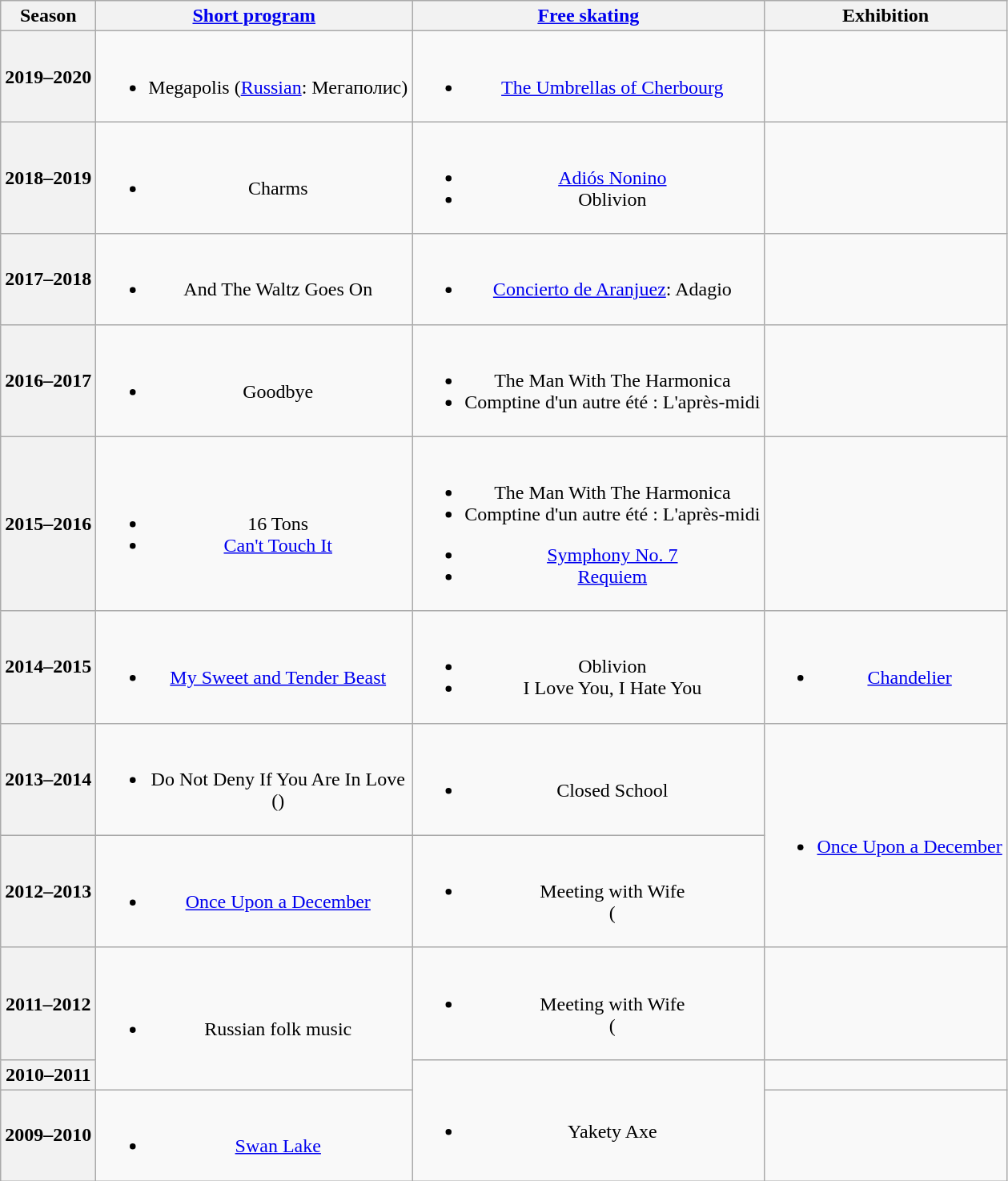<table class="wikitable" style="text-align:center">
<tr>
<th>Season</th>
<th><a href='#'>Short program</a></th>
<th><a href='#'>Free skating</a></th>
<th>Exhibition</th>
</tr>
<tr>
<th>2019–2020 <br> </th>
<td><br><ul><li>Megapolis (<a href='#'>Russian</a>: Мегаполис) <br> </li></ul></td>
<td><br><ul><li><a href='#'>The Umbrellas of Cherbourg</a> <br> </li></ul></td>
<td></td>
</tr>
<tr>
<th>2018–2019 <br> </th>
<td><br><ul><li>Charms <br></li></ul></td>
<td><br><ul><li><a href='#'>Adiós Nonino</a></li><li>Oblivion <br></li></ul></td>
<td></td>
</tr>
<tr>
<th>2017–2018 <br> </th>
<td><br><ul><li>And The Waltz Goes On <br></li></ul></td>
<td><br><ul><li><a href='#'>Concierto de Aranjuez</a>: Adagio <br></li></ul></td>
<td></td>
</tr>
<tr>
<th>2016–2017 <br> </th>
<td><br><ul><li>Goodbye <br></li></ul></td>
<td><br><ul><li>The Man With The Harmonica <br></li><li>Comptine d'un autre été : L'après-midi <br></li></ul></td>
<td></td>
</tr>
<tr>
<th>2015–2016 <br> </th>
<td><br><ul><li>16 Tons <br></li><li><a href='#'>Can't Touch It</a> <br></li></ul></td>
<td><br><ul><li>The Man With The Harmonica <br></li><li>Comptine d'un autre été : L'après-midi <br></li></ul><ul><li><a href='#'>Symphony No. 7</a> <br></li><li><a href='#'>Requiem</a> <br></li></ul></td>
<td></td>
</tr>
<tr>
<th>2014–2015 <br> </th>
<td><br><ul><li><a href='#'>My Sweet and Tender Beast</a> <br></li></ul></td>
<td><br><ul><li>Oblivion <br></li><li>I Love You, I Hate You <br></li></ul></td>
<td><br><ul><li><a href='#'>Chandelier</a> <br></li></ul></td>
</tr>
<tr>
<th>2013–2014 <br> </th>
<td><br><ul><li>Do Not Deny If You Are In Love <br> () <br></li></ul></td>
<td><br><ul><li>Closed School <br></li></ul></td>
<td rowspan=2><br><ul><li><a href='#'>Once Upon a December</a> <br></li></ul></td>
</tr>
<tr>
<th>2012–2013</th>
<td><br><ul><li><a href='#'>Once Upon a December</a> <br></li></ul></td>
<td><br><ul><li>Meeting with Wife <br> ( <br></li></ul></td>
</tr>
<tr>
<th>2011–2012</th>
<td rowspan=2><br><ul><li>Russian folk music</li></ul></td>
<td><br><ul><li>Meeting with Wife <br> ( <br></li></ul></td>
<td></td>
</tr>
<tr>
<th>2010–2011</th>
<td rowspan=2><br><ul><li>Yakety Axe <br></li></ul></td>
<td></td>
</tr>
<tr>
<th>2009–2010</th>
<td><br><ul><li><a href='#'>Swan Lake</a> <br></li></ul></td>
<td></td>
</tr>
</table>
